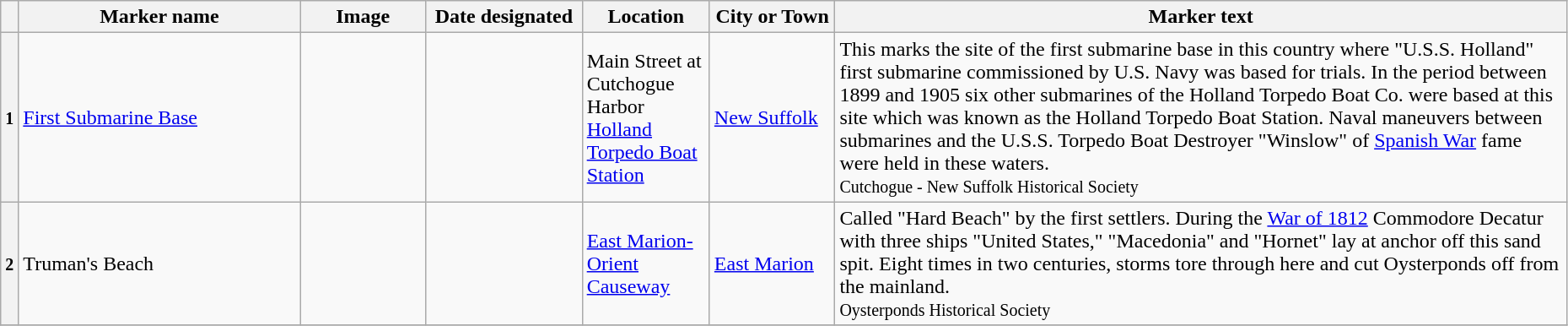<table class="wikitable sortable" style="width:98%">
<tr>
<th></th>
<th width = 18% ><strong>Marker name</strong></th>
<th width = 8% class="unsortable" ><strong>Image</strong></th>
<th width = 10% ><strong>Date designated</strong></th>
<th><strong>Location</strong></th>
<th width = 8% ><strong>City or Town</strong></th>
<th class="unsortable" ><strong>Marker text</strong></th>
</tr>
<tr ->
<th><small>1</small></th>
<td><a href='#'>First Submarine Base</a></td>
<td></td>
<td></td>
<td>Main Street at Cutchogue Harbor<br> <a href='#'>Holland Torpedo Boat Station</a></td>
<td><a href='#'>New Suffolk</a></td>
<td>This marks the site of the first submarine base in this country where "U.S.S. Holland" first submarine commissioned by U.S. Navy was based for trials. In the period between 1899 and 1905 six other submarines of the Holland Torpedo Boat Co. were based at this site which was known as the Holland Torpedo Boat Station. Naval maneuvers between submarines and the U.S.S. Torpedo Boat Destroyer "Winslow" of <a href='#'>Spanish War</a> fame were held in these waters.<br><small>Cutchogue - New Suffolk Historical Society</small></td>
</tr>
<tr ->
<th><small>2</small></th>
<td>Truman's Beach</td>
<td></td>
<td></td>
<td><a href='#'>East Marion-Orient Causeway</a></td>
<td><a href='#'>East Marion</a></td>
<td>Called "Hard Beach" by the first settlers. During the <a href='#'>War of 1812</a> Commodore Decatur with three ships "United States,"  "Macedonia" and "Hornet" lay at anchor off this sand spit. Eight times in two centuries, storms tore through here and cut Oysterponds off from the mainland.<br><small>Oysterponds Historical Society</small></td>
</tr>
<tr ->
</tr>
</table>
